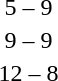<table style="text-align:center">
<tr>
<th width=200></th>
<th width=100></th>
<th width=200></th>
</tr>
<tr>
<td align=right></td>
<td>5 – 9</td>
<td align=left><strong></strong></td>
</tr>
<tr>
<td align=right><strong></strong></td>
<td>9 – 9</td>
<td align=left><strong></strong></td>
</tr>
<tr>
<td align=right><strong></strong></td>
<td>12 – 8</td>
<td align=left></td>
</tr>
</table>
